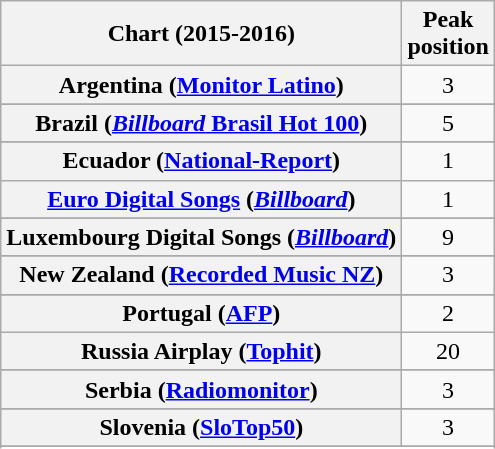<table class="wikitable plainrowheaders sortable" style="text-align:center;">
<tr>
<th scope="col">Chart (2015-2016)</th>
<th scope="col">Peak<br>position</th>
</tr>
<tr>
<th scope="row">Argentina (<a href='#'>Monitor Latino</a>)</th>
<td>3</td>
</tr>
<tr>
</tr>
<tr>
</tr>
<tr>
</tr>
<tr>
</tr>
<tr>
</tr>
<tr>
<th scope="row">Brazil (<a href='#'><em>Billboard</em> Brasil Hot 100</a>)</th>
<td>5</td>
</tr>
<tr>
</tr>
<tr>
</tr>
<tr>
</tr>
<tr>
</tr>
<tr>
</tr>
<tr>
</tr>
<tr>
</tr>
<tr>
</tr>
<tr>
<th scope="row">Ecuador (<a href='#'>National-Report</a>)</th>
<td>1</td>
</tr>
<tr>
<th scope="row"><a href='#'>Euro Digital Songs</a> (<em><a href='#'>Billboard</a></em>)</th>
<td>1</td>
</tr>
<tr>
</tr>
<tr>
</tr>
<tr>
</tr>
<tr>
</tr>
<tr>
</tr>
<tr>
</tr>
<tr>
</tr>
<tr>
</tr>
<tr>
</tr>
<tr>
<th scope="row">Luxembourg Digital Songs (<a href='#'><em>Billboard</em></a>)</th>
<td>9</td>
</tr>
<tr>
</tr>
<tr>
</tr>
<tr>
<th scope="row">New Zealand (<a href='#'>Recorded Music NZ</a>)</th>
<td>3</td>
</tr>
<tr>
</tr>
<tr>
</tr>
<tr>
<th scope="row">Portugal (<a href='#'>AFP</a>)</th>
<td>2</td>
</tr>
<tr>
<th scope="row">Russia Airplay (<a href='#'>Tophit</a>)</th>
<td>20</td>
</tr>
<tr>
</tr>
<tr>
<th scope="row">Serbia (<a href='#'>Radiomonitor</a>)</th>
<td>3</td>
</tr>
<tr>
</tr>
<tr>
</tr>
<tr>
<th scope="row">Slovenia (<a href='#'>SloTop50</a>)</th>
<td>3</td>
</tr>
<tr>
</tr>
<tr>
</tr>
<tr>
</tr>
<tr>
</tr>
<tr>
</tr>
<tr>
</tr>
<tr>
</tr>
<tr>
</tr>
<tr>
</tr>
<tr>
</tr>
<tr>
</tr>
<tr>
</tr>
<tr>
</tr>
<tr>
</tr>
</table>
